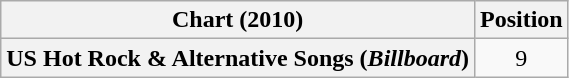<table class="wikitable plainrowheaders" style="text-align:center">
<tr>
<th scope="col">Chart (2010)</th>
<th scope="col">Position</th>
</tr>
<tr>
<th scope="row">US Hot Rock & Alternative Songs (<em>Billboard</em>)</th>
<td>9</td>
</tr>
</table>
